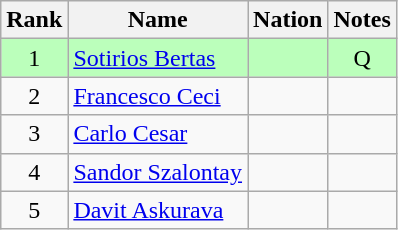<table class="wikitable sortable" style="text-align:center">
<tr>
<th>Rank</th>
<th>Name</th>
<th>Nation</th>
<th>Notes</th>
</tr>
<tr bgcolor=bbffbb>
<td>1</td>
<td align=left><a href='#'>Sotirios Bertas</a></td>
<td align=left></td>
<td>Q</td>
</tr>
<tr>
<td>2</td>
<td align=left><a href='#'>Francesco Ceci</a></td>
<td align=left></td>
<td></td>
</tr>
<tr>
<td>3</td>
<td align=left><a href='#'>Carlo Cesar</a></td>
<td align=left></td>
<td></td>
</tr>
<tr>
<td>4</td>
<td align=left><a href='#'>Sandor Szalontay</a></td>
<td align=left></td>
<td></td>
</tr>
<tr>
<td>5</td>
<td align=left><a href='#'>Davit Askurava</a></td>
<td align=left></td>
<td></td>
</tr>
</table>
